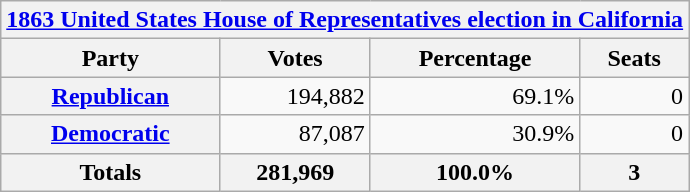<table class=wikitable>
<tr>
<th colspan=6><a href='#'>1863 United States House of Representatives election in California</a></th>
</tr>
<tr>
<th>Party</th>
<th>Votes</th>
<th>Percentage</th>
<th>Seats</th>
</tr>
<tr>
<th><a href='#'>Republican</a></th>
<td align=right>194,882</td>
<td align=right>69.1%</td>
<td align=right>0</td>
</tr>
<tr>
<th><a href='#'>Democratic</a></th>
<td align=right>87,087</td>
<td align=right>30.9%</td>
<td align=right>0</td>
</tr>
<tr>
<th>Totals</th>
<th>281,969</th>
<th>100.0%</th>
<th>3</th>
</tr>
</table>
